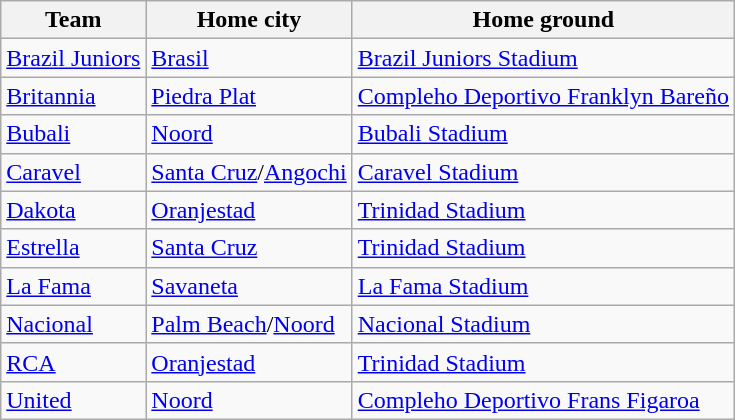<table class="wikitable sortable">
<tr>
<th>Team</th>
<th>Home city</th>
<th>Home ground</th>
</tr>
<tr>
<td><a href='#'>Brazil Juniors</a></td>
<td><a href='#'>Brasil</a></td>
<td><a href='#'>Brazil Juniors Stadium</a></td>
</tr>
<tr>
<td><a href='#'>Britannia</a></td>
<td><a href='#'>Piedra Plat</a></td>
<td><a href='#'>Compleho Deportivo Franklyn Bareño</a></td>
</tr>
<tr>
<td><a href='#'>Bubali</a></td>
<td><a href='#'>Noord</a></td>
<td><a href='#'>Bubali Stadium</a></td>
</tr>
<tr>
<td><a href='#'>Caravel</a></td>
<td><a href='#'>Santa Cruz</a>/<a href='#'>Angochi</a></td>
<td><a href='#'>Caravel Stadium</a></td>
</tr>
<tr>
<td><a href='#'>Dakota</a></td>
<td><a href='#'>Oranjestad</a></td>
<td><a href='#'>Trinidad Stadium</a></td>
</tr>
<tr>
<td><a href='#'>Estrella</a></td>
<td><a href='#'>Santa Cruz</a></td>
<td><a href='#'>Trinidad Stadium</a></td>
</tr>
<tr>
<td><a href='#'>La Fama</a></td>
<td><a href='#'>Savaneta</a></td>
<td><a href='#'>La Fama Stadium</a></td>
</tr>
<tr>
<td><a href='#'>Nacional</a></td>
<td><a href='#'>Palm Beach</a>/<a href='#'>Noord</a></td>
<td><a href='#'>Nacional Stadium</a></td>
</tr>
<tr>
<td><a href='#'>RCA</a></td>
<td><a href='#'>Oranjestad</a></td>
<td><a href='#'>Trinidad Stadium</a></td>
</tr>
<tr>
<td><a href='#'>United</a></td>
<td><a href='#'>Noord</a></td>
<td><a href='#'>Compleho Deportivo Frans Figaroa</a></td>
</tr>
</table>
